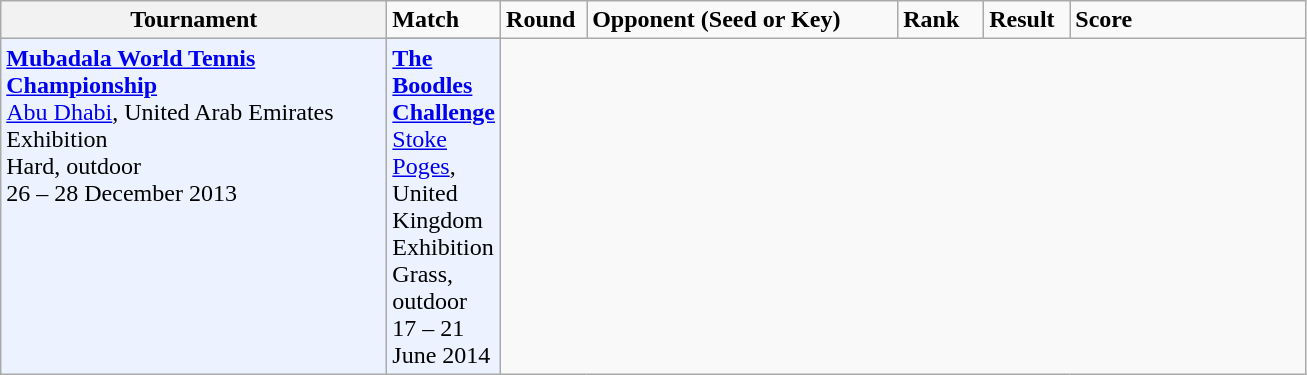<table class="wikitable">
<tr style="font-weight:bold">
<th style="width:250px;">Tournament</th>
<td style="width:50px;">Match</td>
<td style="width:50px;">Round</td>
<td style="width:200px;">Opponent (Seed or Key)</td>
<td style="width:50px;">Rank</td>
<td style="width:50px;">Result</td>
<td style="width:150px;">Score</td>
</tr>
<tr>
<td rowspan="4" style="background:#ecf2ff; text-align:left; vertical-align:top;"><strong><a href='#'>Mubadala World Tennis Championship</a></strong><br> <a href='#'>Abu Dhabi</a>, United Arab Emirates <br> Exhibition <br> Hard, outdoor <br> 26 – 28 December 2013<br>

</td>
</tr>
<tr>
<td rowspan="2" style="background:#ecf2ff; text-align:left; vertical-align:top;"><strong><a href='#'>The Boodles Challenge</a></strong><br> <a href='#'>Stoke Poges</a>, United Kingdom <br> Exhibition <br> Grass, outdoor <br> 17 – 21 June 2014<br></td>
</tr>
</table>
